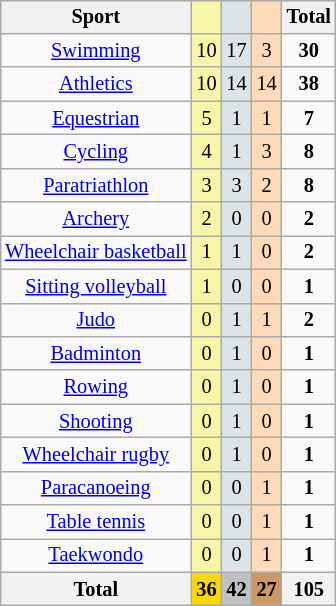<table class=wikitable style=font-size:85%;float:right;text-align:center>
<tr>
<th>Sport</th>
<td bgcolor=F7F6A8></td>
<td bgcolor=DCE5E5></td>
<td bgcolor=FFDAB9></td>
<th>Total</th>
</tr>
<tr>
<td><a href='#'>Swimming</a></td>
<td bgcolor=F7F6A8>10</td>
<td bgcolor=DCE5E5>17</td>
<td bgcolor=FFDAB9>3</td>
<td><strong>30</strong></td>
</tr>
<tr>
<td><a href='#'>Athletics</a></td>
<td bgcolor=F7F6A8>10</td>
<td bgcolor=DCE5E5>14</td>
<td bgcolor=FFDAB9>14</td>
<td><strong>38</strong></td>
</tr>
<tr>
<td><a href='#'>Equestrian</a></td>
<td bgcolor=F7F6A8>5</td>
<td bgcolor=DCE5E5>1</td>
<td bgcolor=FFDAB9>1</td>
<td><strong>7</strong></td>
</tr>
<tr>
<td><a href='#'>Cycling</a></td>
<td bgcolor=F7F6A8>4</td>
<td bgcolor=DCE5E5>1</td>
<td bgcolor=FFDAB9>3</td>
<td><strong>8</strong></td>
</tr>
<tr>
<td><a href='#'>Paratriathlon</a></td>
<td bgcolor=F7F6A8>3</td>
<td bgcolor=DCE5E5>3</td>
<td bgcolor=FFDAB9>2</td>
<td><strong>8</strong></td>
</tr>
<tr>
<td><a href='#'>Archery</a></td>
<td bgcolor=F7F6A8>2</td>
<td bgcolor=DCE5E5>0</td>
<td bgcolor=FFDAB9>0</td>
<td><strong>2</strong></td>
</tr>
<tr>
<td><a href='#'>Wheelchair basketball</a></td>
<td bgcolor=F7F6A8>1</td>
<td bgcolor=DCE5E5>1</td>
<td bgcolor=FFDAB9>0</td>
<td><strong>2</strong></td>
</tr>
<tr>
<td><a href='#'>Sitting volleyball</a></td>
<td bgcolor=F7F6A8>1</td>
<td bgcolor=DCE5E5>0</td>
<td bgcolor=FFDAB9>0</td>
<td><strong>1</strong></td>
</tr>
<tr>
<td><a href='#'>Judo</a></td>
<td bgcolor=F7F6A8>0</td>
<td bgcolor=DCE5E5>1</td>
<td bgcolor=FFDAB9>1</td>
<td><strong>2</strong></td>
</tr>
<tr>
<td><a href='#'>Badminton</a></td>
<td bgcolor=F7F6A8>0</td>
<td bgcolor=DCE5E5>1</td>
<td bgcolor=FFDAB9>0</td>
<td><strong>1</strong></td>
</tr>
<tr>
<td><a href='#'>Rowing</a></td>
<td bgcolor=F7F6A8>0</td>
<td bgcolor=DCE5E5>1</td>
<td bgcolor=FFDAB9>0</td>
<td><strong>1</strong></td>
</tr>
<tr>
<td><a href='#'>Shooting</a></td>
<td bgcolor=F7F6A8>0</td>
<td bgcolor=DCE5E5>1</td>
<td bgcolor=FFDAB9>0</td>
<td><strong>1</strong></td>
</tr>
<tr>
<td><a href='#'>Wheelchair rugby</a></td>
<td bgcolor=F7F6A8>0</td>
<td bgcolor=DCE5E5>1</td>
<td bgcolor=FFDAB9>0</td>
<td><strong>1</strong></td>
</tr>
<tr>
<td><a href='#'>Paracanoeing</a></td>
<td bgcolor=F7F6A8>0</td>
<td bgcolor=DCE5E5>0</td>
<td bgcolor=FFDAB9>1</td>
<td><strong>1</strong></td>
</tr>
<tr>
<td><a href='#'>Table tennis</a></td>
<td bgcolor=F7F6A8>0</td>
<td bgcolor=DCE5E5>0</td>
<td bgcolor=FFDAB9>1</td>
<td><strong>1</strong></td>
</tr>
<tr>
<td><a href='#'>Taekwondo</a></td>
<td bgcolor=F7F6A8>0</td>
<td bgcolor=DCE5E5>0</td>
<td bgcolor=FFDAB9>1</td>
<td><strong>1</strong></td>
</tr>
<tr>
<th>Total</th>
<th style=background:gold>36</th>
<th style=background:silver>42</th>
<th style=background:#c96>27</th>
<th>105</th>
</tr>
</table>
